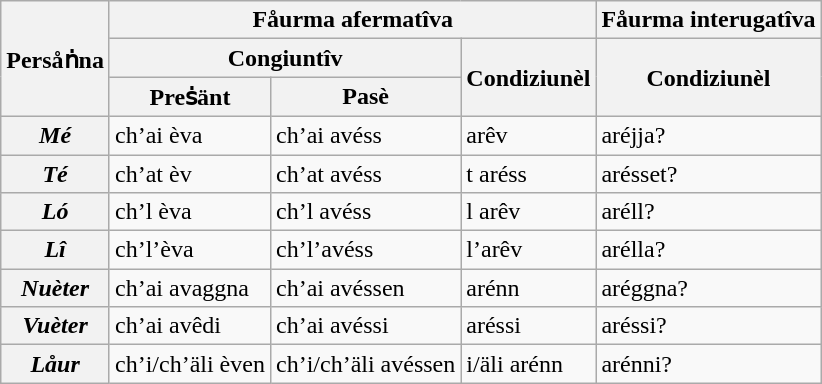<table class="wikitable">
<tr>
<th rowspan="3">Persåṅna</th>
<th colspan="3">Fåurma afermatîva</th>
<th>Fåurma interugatîva</th>
</tr>
<tr>
<th colspan="2">Congiuntîv</th>
<th rowspan="2">Condiziunèl</th>
<th rowspan="2">Condiziunèl</th>
</tr>
<tr>
<th>Preṡänt</th>
<th>Pasè</th>
</tr>
<tr>
<th><em>Mé</em></th>
<td>ch’ai èva</td>
<td>ch’ai avéss</td>
<td>arêv</td>
<td>aréjja?</td>
</tr>
<tr>
<th><em>Té</em></th>
<td>ch’at èv</td>
<td>ch’at avéss</td>
<td>t aréss</td>
<td>arésset?</td>
</tr>
<tr>
<th><em>Ló</em></th>
<td>ch’l èva</td>
<td>ch’l avéss</td>
<td>l arêv</td>
<td>aréll?</td>
</tr>
<tr>
<th><em>Lî</em></th>
<td>ch’l’èva</td>
<td>ch’l’avéss</td>
<td>l’arêv</td>
<td>arélla?</td>
</tr>
<tr>
<th><em>Nuèter</em></th>
<td>ch’ai avaggna</td>
<td>ch’ai avéssen</td>
<td>arénn</td>
<td>aréggna?</td>
</tr>
<tr>
<th><em>Vuèter</em></th>
<td>ch’ai avêdi</td>
<td>ch’ai avéssi</td>
<td>aréssi</td>
<td>aréssi?</td>
</tr>
<tr>
<th rowspan="2"><em>Låur</em></th>
<td>ch’i/ch’äli èven</td>
<td>ch’i/ch’äli avéssen</td>
<td>i/äli arénn</td>
<td>arénni?</td>
</tr>
</table>
